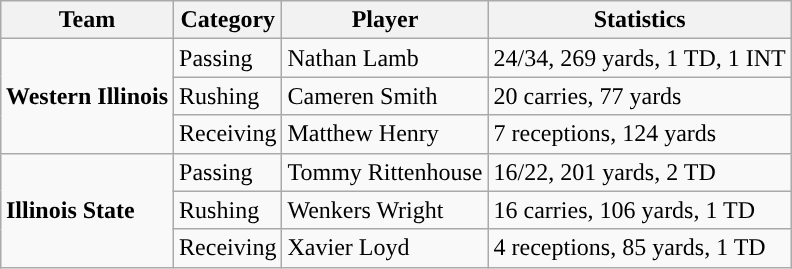<table class="wikitable" style="float: right;">
<tr>
<th>Team</th>
<th>Category</th>
<th>Player</th>
<th>Statistics</th>
</tr>
<tr>
<td rowspan=3><strong>Western Illinois</strong></td>
<td>Passing</td>
<td>Nathan Lamb</td>
<td>24/34, 269 yards, 1 TD, 1 INT</td>
</tr>
<tr>
<td>Rushing</td>
<td>Cameren Smith</td>
<td>20 carries, 77 yards</td>
</tr>
<tr>
<td>Receiving</td>
<td>Matthew Henry</td>
<td>7 receptions, 124 yards</td>
</tr>
<tr>
<td rowspan=3><strong>Illinois State</strong></td>
<td>Passing</td>
<td>Tommy Rittenhouse</td>
<td>16/22, 201 yards, 2 TD</td>
</tr>
<tr>
<td>Rushing</td>
<td>Wenkers Wright</td>
<td>16 carries, 106 yards, 1 TD</td>
</tr>
<tr>
<td>Receiving</td>
<td>Xavier Loyd</td>
<td>4 receptions, 85 yards, 1 TD</td>
</tr>
</table>
